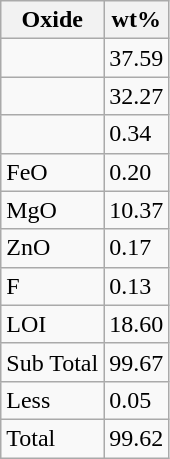<table class="wikitable">
<tr>
<th>Oxide</th>
<th>wt%</th>
</tr>
<tr>
<td></td>
<td>37.59</td>
</tr>
<tr>
<td></td>
<td>32.27</td>
</tr>
<tr>
<td></td>
<td>0.34</td>
</tr>
<tr>
<td>FeO</td>
<td>0.20</td>
</tr>
<tr>
<td>MgO</td>
<td>10.37</td>
</tr>
<tr>
<td>ZnO</td>
<td>0.17</td>
</tr>
<tr>
<td>F</td>
<td>0.13</td>
</tr>
<tr>
<td>LOI</td>
<td>18.60</td>
</tr>
<tr>
<td>Sub Total</td>
<td>99.67</td>
</tr>
<tr>
<td>Less </td>
<td>0.05</td>
</tr>
<tr>
<td>Total</td>
<td>99.62</td>
</tr>
</table>
